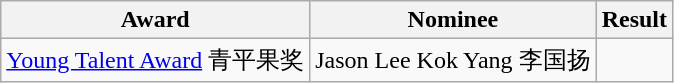<table class="wikitable">
<tr>
<th>Award</th>
<th>Nominee</th>
<th>Result</th>
</tr>
<tr>
<td rowspan="1"><a href='#'>Young Talent Award</a> 青平果奖</td>
<td>Jason Lee Kok Yang 李国扬</td>
<td></td>
</tr>
</table>
